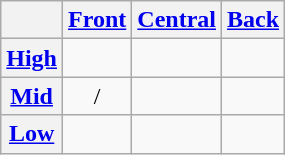<table class="wikitable" style="text-align:center">
<tr>
<th></th>
<th><a href='#'>Front</a></th>
<th><a href='#'>Central</a></th>
<th><a href='#'>Back</a></th>
</tr>
<tr>
<th><a href='#'>High</a></th>
<td></td>
<td></td>
<td> </td>
</tr>
<tr>
<th><a href='#'>Mid</a></th>
<td>/ </td>
<td></td>
<td></td>
</tr>
<tr>
<th><a href='#'>Low</a></th>
<td></td>
<td></td>
<td></td>
</tr>
</table>
